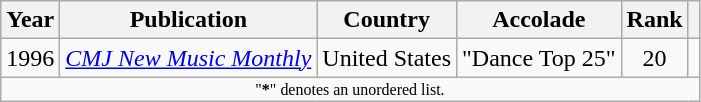<table class="wikitable sortable" style="margin:0em 1em 1em 0pt">
<tr>
<th>Year</th>
<th>Publication</th>
<th>Country</th>
<th>Accolade</th>
<th>Rank</th>
<th class=unsortable></th>
</tr>
<tr>
<td align=center>1996</td>
<td><em><a href='#'>CMJ New Music Monthly</a></em></td>
<td>United States</td>
<td>"Dance Top 25"</td>
<td align=center>20</td>
<td></td>
</tr>
<tr class="sortbottom">
<td colspan=6 style=font-size:8pt; align=center>"<strong>*</strong>" denotes an unordered list.</td>
</tr>
</table>
